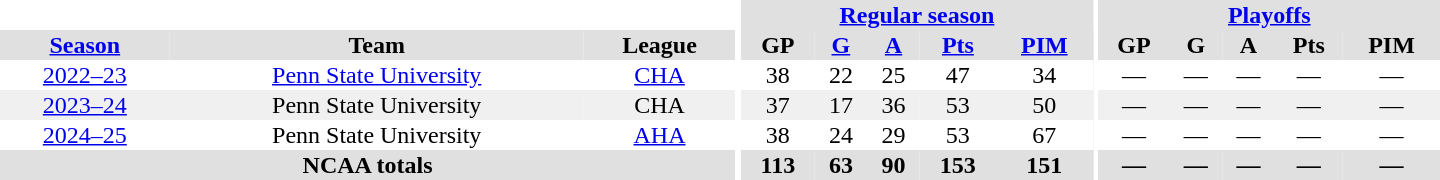<table border="0" cellpadding="1" cellspacing="0" style="text-align:center; width:60em">
<tr bgcolor="#e0e0e0">
<th colspan="3" bgcolor="#ffffff"></th>
<th rowspan="97" bgcolor="#ffffff"></th>
<th colspan="5"><a href='#'>Regular season</a></th>
<th rowspan="97" bgcolor="#ffffff"></th>
<th colspan="5"><a href='#'>Playoffs</a></th>
</tr>
<tr bgcolor="#e0e0e0">
<th><a href='#'>Season</a></th>
<th>Team</th>
<th>League</th>
<th>GP</th>
<th><a href='#'>G</a></th>
<th><a href='#'>A</a></th>
<th><a href='#'>Pts</a></th>
<th><a href='#'>PIM</a></th>
<th>GP</th>
<th>G</th>
<th>A</th>
<th>Pts</th>
<th>PIM</th>
</tr>
<tr>
<td><a href='#'>2022–23</a></td>
<td><a href='#'>Penn State University</a></td>
<td><a href='#'>CHA</a></td>
<td>38</td>
<td>22</td>
<td>25</td>
<td>47</td>
<td>34</td>
<td>—</td>
<td>—</td>
<td>—</td>
<td>—</td>
<td>—</td>
</tr>
<tr bgcolor="#f0f0f0">
<td><a href='#'>2023–24</a></td>
<td>Penn State University</td>
<td>CHA</td>
<td>37</td>
<td>17</td>
<td>36</td>
<td>53</td>
<td>50</td>
<td>—</td>
<td>—</td>
<td>—</td>
<td>—</td>
<td>—</td>
</tr>
<tr>
<td><a href='#'>2024–25</a></td>
<td>Penn State University</td>
<td><a href='#'>AHA</a></td>
<td>38</td>
<td>24</td>
<td>29</td>
<td>53</td>
<td>67</td>
<td>—</td>
<td>—</td>
<td>—</td>
<td>—</td>
<td>—</td>
</tr>
<tr bgcolor="#e0e0e0">
<th colspan="3">NCAA totals</th>
<th>113</th>
<th>63</th>
<th>90</th>
<th>153</th>
<th>151</th>
<th>—</th>
<th>—</th>
<th>—</th>
<th>—</th>
<th>—</th>
</tr>
</table>
